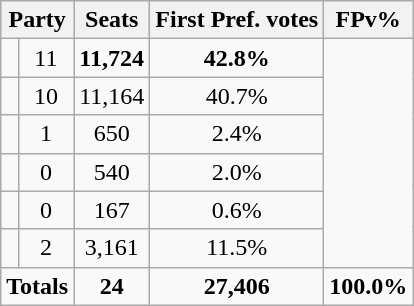<table class="wikitable">
<tr>
<th colspan="2" align="center">Party</th>
<th valign="top">Seats</th>
<th valign="top">First Pref. votes</th>
<th valign="top">FPv%</th>
</tr>
<tr>
<td></td>
<td align="center">11</td>
<td align="center"><strong>11,724</strong></td>
<td align="center"><strong>42.8%</strong></td>
</tr>
<tr>
<td></td>
<td align="center">10</td>
<td align="center">11,164</td>
<td align="center">40.7%</td>
</tr>
<tr>
<td></td>
<td align="center">1</td>
<td align="center">650</td>
<td align="center">2.4%</td>
</tr>
<tr>
<td></td>
<td align="center">0</td>
<td align="center">540</td>
<td align="center">2.0%</td>
</tr>
<tr>
<td></td>
<td align="center">0</td>
<td align="center">167</td>
<td align="center">0.6%</td>
</tr>
<tr>
<td></td>
<td align="center">2</td>
<td align="center">3,161</td>
<td align="center">11.5%</td>
</tr>
<tr>
<td colspan="2" align="center"><strong>Totals</strong></td>
<td align="center"><strong>24</strong></td>
<td align="center"><strong>27,406</strong></td>
<td align="center"><strong>100.0%</strong></td>
</tr>
</table>
